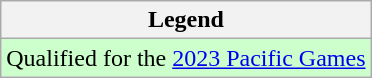<table class="wikitable">
<tr>
<th>Legend</th>
</tr>
<tr bgcolor=ccffcc>
<td>Qualified for the <a href='#'>2023 Pacific Games</a></td>
</tr>
</table>
